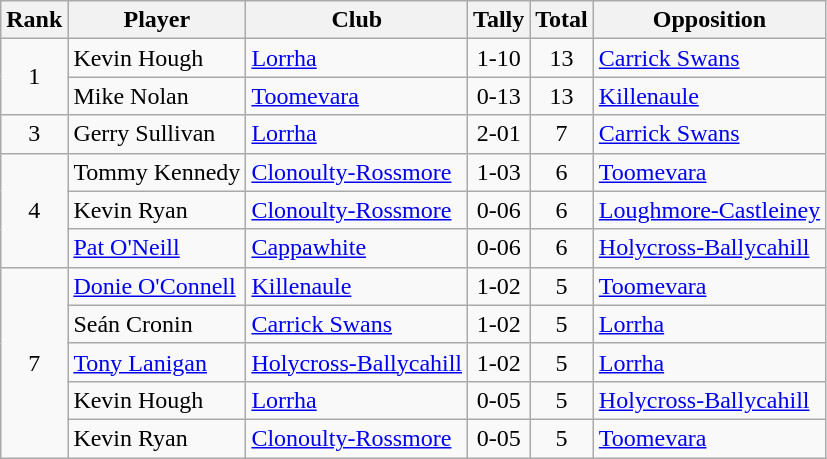<table class="wikitable">
<tr>
<th>Rank</th>
<th>Player</th>
<th>Club</th>
<th>Tally</th>
<th>Total</th>
<th>Opposition</th>
</tr>
<tr>
<td rowspan="2" style="text-align:center;">1</td>
<td>Kevin Hough</td>
<td><a href='#'>Lorrha</a></td>
<td align=center>1-10</td>
<td align=center>13</td>
<td><a href='#'>Carrick Swans</a></td>
</tr>
<tr>
<td>Mike Nolan</td>
<td><a href='#'>Toomevara</a></td>
<td align=center>0-13</td>
<td align=center>13</td>
<td><a href='#'>Killenaule</a></td>
</tr>
<tr>
<td rowspan="1" style="text-align:center;">3</td>
<td>Gerry Sullivan</td>
<td><a href='#'>Lorrha</a></td>
<td align=center>2-01</td>
<td align=center>7</td>
<td><a href='#'>Carrick Swans</a></td>
</tr>
<tr>
<td rowspan="3" style="text-align:center;">4</td>
<td>Tommy Kennedy</td>
<td><a href='#'>Clonoulty-Rossmore</a></td>
<td align=center>1-03</td>
<td align=center>6</td>
<td><a href='#'>Toomevara</a></td>
</tr>
<tr>
<td>Kevin Ryan</td>
<td><a href='#'>Clonoulty-Rossmore</a></td>
<td align=center>0-06</td>
<td align=center>6</td>
<td><a href='#'>Loughmore-Castleiney</a></td>
</tr>
<tr>
<td><a href='#'>Pat O'Neill</a></td>
<td><a href='#'>Cappawhite</a></td>
<td align=center>0-06</td>
<td align=center>6</td>
<td><a href='#'>Holycross-Ballycahill</a></td>
</tr>
<tr>
<td rowspan="5" style="text-align:center;">7</td>
<td><a href='#'>Donie O'Connell</a></td>
<td><a href='#'>Killenaule</a></td>
<td align=center>1-02</td>
<td align=center>5</td>
<td><a href='#'>Toomevara</a></td>
</tr>
<tr>
<td>Seán Cronin</td>
<td><a href='#'>Carrick Swans</a></td>
<td align=center>1-02</td>
<td align=center>5</td>
<td><a href='#'>Lorrha</a></td>
</tr>
<tr>
<td><a href='#'>Tony Lanigan</a></td>
<td><a href='#'>Holycross-Ballycahill</a></td>
<td align=center>1-02</td>
<td align=center>5</td>
<td><a href='#'>Lorrha</a></td>
</tr>
<tr>
<td>Kevin Hough</td>
<td><a href='#'>Lorrha</a></td>
<td align=center>0-05</td>
<td align=center>5</td>
<td><a href='#'>Holycross-Ballycahill</a></td>
</tr>
<tr>
<td>Kevin Ryan</td>
<td><a href='#'>Clonoulty-Rossmore</a></td>
<td align=center>0-05</td>
<td align=center>5</td>
<td><a href='#'>Toomevara</a></td>
</tr>
</table>
